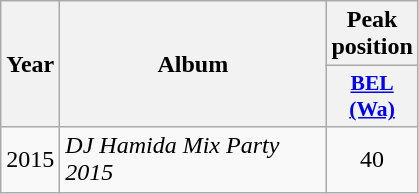<table class="wikitable">
<tr>
<th align="center" rowspan="2" width="10">Year</th>
<th align="center" rowspan="2" width="170">Album</th>
<th align="center" colspan="1" width="20">Peak position</th>
</tr>
<tr>
<th scope="col" style="width:3em;font-size:90%;"><a href='#'>BEL <br>(Wa)</a><br></th>
</tr>
<tr>
<td style="text-align:center;">2015</td>
<td><em>DJ Hamida Mix Party 2015</em></td>
<td style="text-align:center;">40</td>
</tr>
</table>
